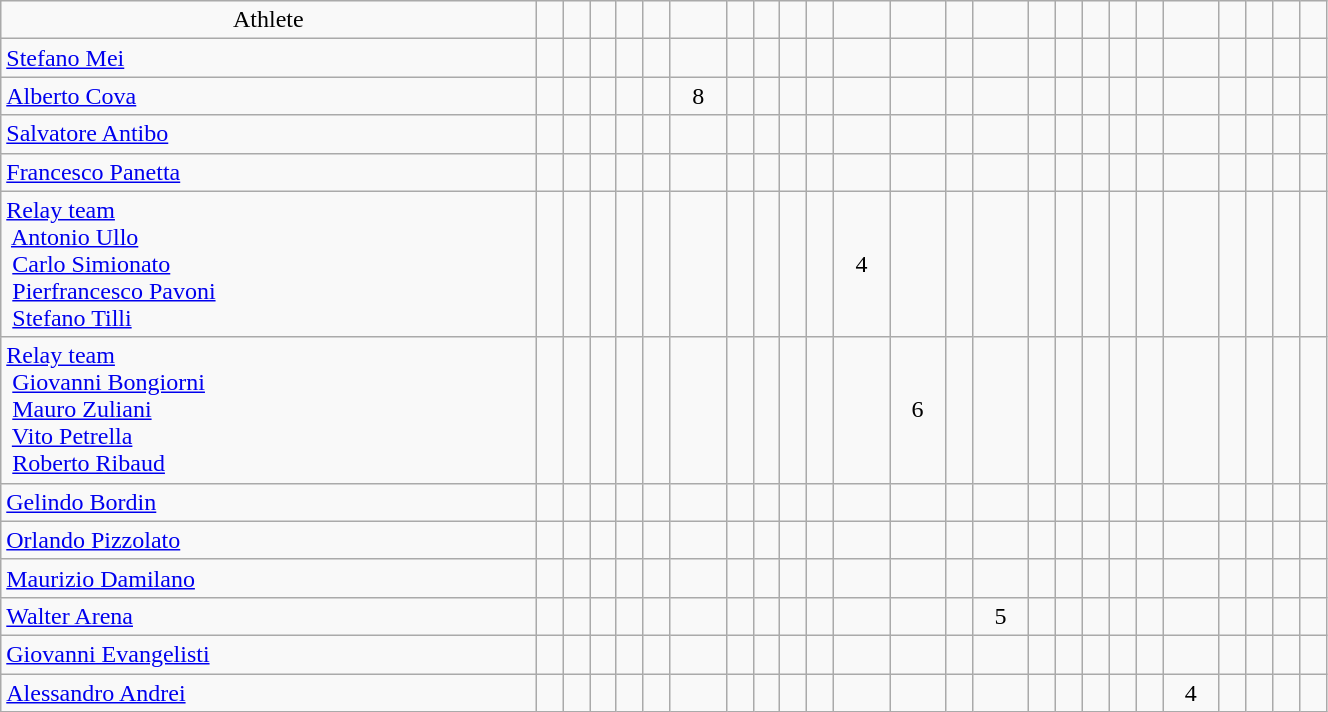<table class="wikitable" style="text-align: center; font-size:100%" width="70%">
<tr>
<td>Athlete</td>
<td></td>
<td></td>
<td></td>
<td></td>
<td></td>
<td></td>
<td></td>
<td></td>
<td></td>
<td></td>
<td></td>
<td></td>
<td></td>
<td></td>
<td></td>
<td></td>
<td></td>
<td></td>
<td></td>
<td></td>
<td></td>
<td></td>
<td></td>
<td></td>
</tr>
<tr>
<td align=left><a href='#'>Stefano Mei</a></td>
<td></td>
<td></td>
<td></td>
<td></td>
<td></td>
<td></td>
<td></td>
<td></td>
<td></td>
<td></td>
<td></td>
<td></td>
<td></td>
<td></td>
<td></td>
<td></td>
<td></td>
<td></td>
<td></td>
<td></td>
<td></td>
<td></td>
<td></td>
<td></td>
</tr>
<tr>
<td align=left><a href='#'>Alberto Cova</a></td>
<td></td>
<td></td>
<td></td>
<td></td>
<td></td>
<td>8</td>
<td></td>
<td></td>
<td></td>
<td></td>
<td></td>
<td></td>
<td></td>
<td></td>
<td></td>
<td></td>
<td></td>
<td></td>
<td></td>
<td></td>
<td></td>
<td></td>
<td></td>
<td></td>
</tr>
<tr>
<td align=left><a href='#'>Salvatore Antibo</a></td>
<td></td>
<td></td>
<td></td>
<td></td>
<td></td>
<td></td>
<td></td>
<td></td>
<td></td>
<td></td>
<td></td>
<td></td>
<td></td>
<td></td>
<td></td>
<td></td>
<td></td>
<td></td>
<td></td>
<td></td>
<td></td>
<td></td>
<td></td>
<td></td>
</tr>
<tr>
<td align=left><a href='#'>Francesco Panetta</a></td>
<td></td>
<td></td>
<td></td>
<td></td>
<td></td>
<td></td>
<td></td>
<td></td>
<td></td>
<td></td>
<td></td>
<td></td>
<td></td>
<td></td>
<td></td>
<td></td>
<td></td>
<td></td>
<td></td>
<td></td>
<td></td>
<td></td>
<td></td>
<td></td>
</tr>
<tr>
<td align=left><a href='#'>Relay team</a><br> <a href='#'>Antonio Ullo</a><br> <a href='#'>Carlo Simionato</a><br> <a href='#'>Pierfrancesco Pavoni</a><br> <a href='#'>Stefano Tilli</a></td>
<td></td>
<td></td>
<td></td>
<td></td>
<td></td>
<td></td>
<td></td>
<td></td>
<td></td>
<td></td>
<td>4</td>
<td></td>
<td></td>
<td></td>
<td></td>
<td></td>
<td></td>
<td></td>
<td></td>
<td></td>
<td></td>
<td></td>
<td></td>
<td></td>
</tr>
<tr>
<td align=left><a href='#'>Relay team</a><br> <a href='#'>Giovanni Bongiorni</a><br> <a href='#'>Mauro Zuliani</a><br> <a href='#'>Vito Petrella</a><br> <a href='#'>Roberto Ribaud</a></td>
<td></td>
<td></td>
<td></td>
<td></td>
<td></td>
<td></td>
<td></td>
<td></td>
<td></td>
<td></td>
<td></td>
<td>6</td>
<td></td>
<td></td>
<td></td>
<td></td>
<td></td>
<td></td>
<td></td>
<td></td>
<td></td>
<td></td>
<td></td>
<td></td>
</tr>
<tr>
<td align=left><a href='#'>Gelindo Bordin</a></td>
<td></td>
<td></td>
<td></td>
<td></td>
<td></td>
<td></td>
<td></td>
<td></td>
<td></td>
<td></td>
<td></td>
<td></td>
<td></td>
<td></td>
<td></td>
<td></td>
<td></td>
<td></td>
<td></td>
<td></td>
<td></td>
<td></td>
<td></td>
<td></td>
</tr>
<tr>
<td align=left><a href='#'>Orlando Pizzolato</a></td>
<td></td>
<td></td>
<td></td>
<td></td>
<td></td>
<td></td>
<td></td>
<td></td>
<td></td>
<td></td>
<td></td>
<td></td>
<td></td>
<td></td>
<td></td>
<td></td>
<td></td>
<td></td>
<td></td>
<td></td>
<td></td>
<td></td>
<td></td>
<td></td>
</tr>
<tr>
<td align=left><a href='#'>Maurizio Damilano</a></td>
<td></td>
<td></td>
<td></td>
<td></td>
<td></td>
<td></td>
<td></td>
<td></td>
<td></td>
<td></td>
<td></td>
<td></td>
<td></td>
<td></td>
<td></td>
<td></td>
<td></td>
<td></td>
<td></td>
<td></td>
<td></td>
<td></td>
<td></td>
<td></td>
</tr>
<tr>
<td align=left><a href='#'>Walter Arena</a></td>
<td></td>
<td></td>
<td></td>
<td></td>
<td></td>
<td></td>
<td></td>
<td></td>
<td></td>
<td></td>
<td></td>
<td></td>
<td></td>
<td>5</td>
<td></td>
<td></td>
<td></td>
<td></td>
<td></td>
<td></td>
<td></td>
<td></td>
<td></td>
<td></td>
</tr>
<tr>
<td align=left><a href='#'>Giovanni Evangelisti</a></td>
<td></td>
<td></td>
<td></td>
<td></td>
<td></td>
<td></td>
<td></td>
<td></td>
<td></td>
<td></td>
<td></td>
<td></td>
<td></td>
<td></td>
<td></td>
<td></td>
<td></td>
<td></td>
<td></td>
<td></td>
<td></td>
<td></td>
<td></td>
<td></td>
</tr>
<tr>
<td align=left><a href='#'>Alessandro Andrei</a></td>
<td></td>
<td></td>
<td></td>
<td></td>
<td></td>
<td></td>
<td></td>
<td></td>
<td></td>
<td></td>
<td></td>
<td></td>
<td></td>
<td></td>
<td></td>
<td></td>
<td></td>
<td></td>
<td></td>
<td>4</td>
<td></td>
<td></td>
<td></td>
<td></td>
</tr>
</table>
